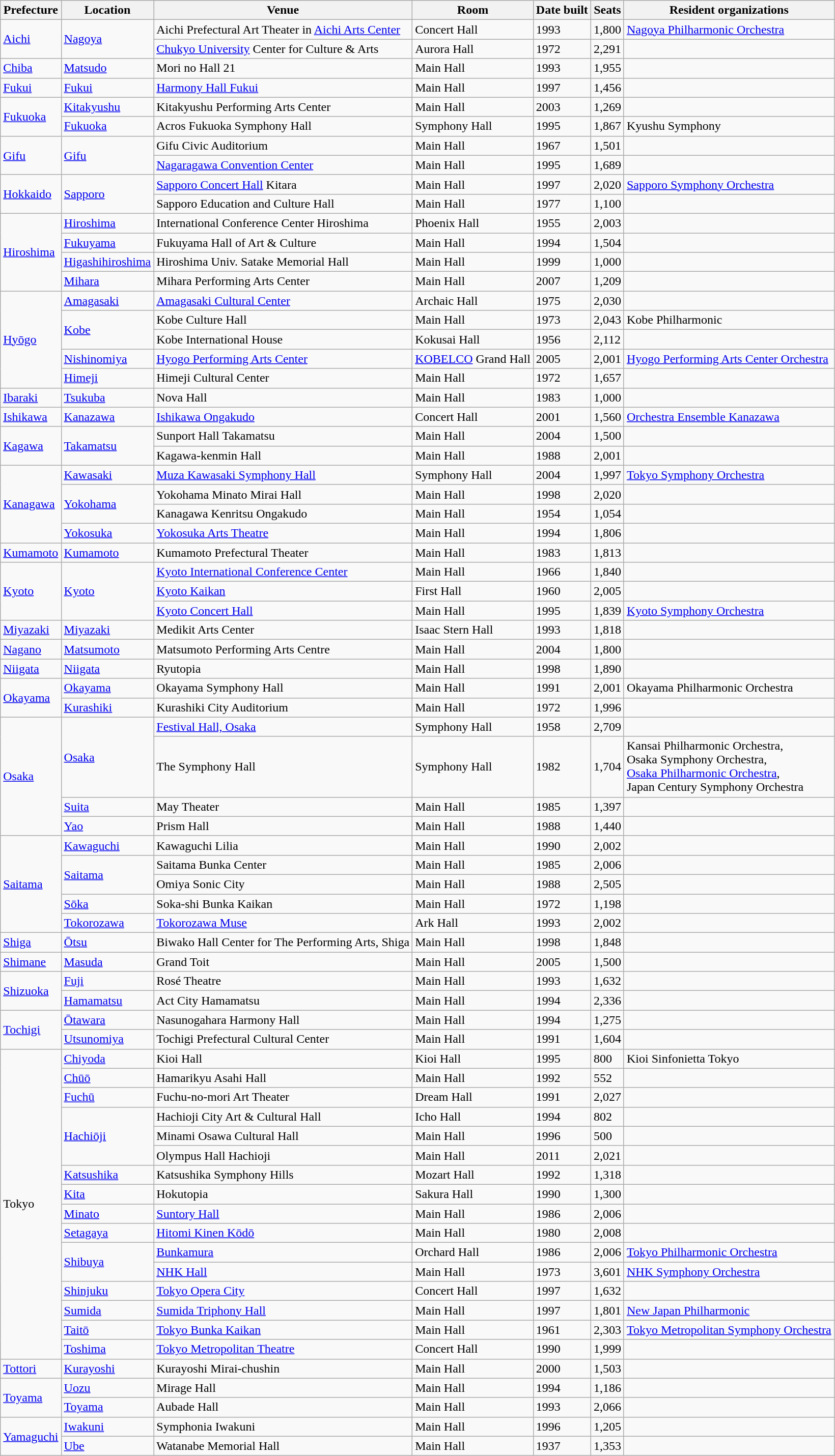<table class="wikitable">
<tr>
<th>Prefecture</th>
<th>Location</th>
<th>Venue</th>
<th>Room</th>
<th>Date built</th>
<th>Seats</th>
<th>Resident organizations</th>
</tr>
<tr>
<td rowspan=2><a href='#'>Aichi</a></td>
<td rowspan=2><a href='#'>Nagoya</a></td>
<td>Aichi Prefectural Art Theater in <a href='#'>Aichi Arts Center</a></td>
<td>Concert Hall</td>
<td>1993</td>
<td>1,800</td>
<td><a href='#'>Nagoya Philharmonic Orchestra</a></td>
</tr>
<tr>
<td><a href='#'>Chukyo University</a> Center for Culture & Arts</td>
<td>Aurora Hall</td>
<td>1972</td>
<td>2,291</td>
<td></td>
</tr>
<tr>
<td><a href='#'>Chiba</a></td>
<td><a href='#'>Matsudo</a></td>
<td>Mori no Hall 21</td>
<td>Main Hall</td>
<td>1993</td>
<td>1,955</td>
<td></td>
</tr>
<tr>
<td><a href='#'>Fukui</a></td>
<td><a href='#'>Fukui</a></td>
<td><a href='#'>Harmony Hall Fukui</a></td>
<td>Main Hall</td>
<td>1997</td>
<td>1,456</td>
<td></td>
</tr>
<tr>
<td rowspan=2><a href='#'>Fukuoka</a></td>
<td><a href='#'>Kitakyushu</a></td>
<td>Kitakyushu Performing Arts Center</td>
<td>Main Hall</td>
<td>2003</td>
<td>1,269</td>
<td></td>
</tr>
<tr>
<td><a href='#'>Fukuoka</a></td>
<td>Acros Fukuoka Symphony Hall</td>
<td>Symphony Hall</td>
<td>1995</td>
<td>1,867</td>
<td>Kyushu Symphony</td>
</tr>
<tr>
<td rowspan=2><a href='#'>Gifu</a></td>
<td rowspan=2><a href='#'>Gifu</a></td>
<td>Gifu Civic Auditorium</td>
<td>Main Hall</td>
<td>1967</td>
<td>1,501</td>
<td></td>
</tr>
<tr>
<td><a href='#'>Nagaragawa Convention Center</a></td>
<td>Main Hall</td>
<td>1995</td>
<td>1,689</td>
<td></td>
</tr>
<tr>
<td rowspan=2><a href='#'>Hokkaido</a></td>
<td rowspan=2><a href='#'>Sapporo</a></td>
<td><a href='#'>Sapporo Concert Hall</a> Kitara</td>
<td>Main Hall</td>
<td>1997</td>
<td>2,020</td>
<td><a href='#'>Sapporo Symphony Orchestra</a></td>
</tr>
<tr>
<td>Sapporo Education and Culture Hall</td>
<td>Main Hall</td>
<td>1977</td>
<td>1,100</td>
<td></td>
</tr>
<tr>
<td rowspan=4><a href='#'>Hiroshima</a></td>
<td><a href='#'>Hiroshima</a></td>
<td>International Conference Center Hiroshima</td>
<td>Phoenix Hall</td>
<td>1955</td>
<td>2,003</td>
<td></td>
</tr>
<tr>
<td><a href='#'>Fukuyama</a></td>
<td>Fukuyama Hall of Art & Culture</td>
<td>Main Hall</td>
<td>1994</td>
<td>1,504</td>
<td></td>
</tr>
<tr>
<td><a href='#'>Higashihiroshima</a></td>
<td>Hiroshima Univ. Satake Memorial Hall</td>
<td>Main Hall</td>
<td>1999</td>
<td>1,000</td>
<td></td>
</tr>
<tr>
<td><a href='#'>Mihara</a></td>
<td>Mihara Performing Arts Center</td>
<td>Main Hall</td>
<td>2007</td>
<td>1,209</td>
<td></td>
</tr>
<tr>
<td rowspan=5><a href='#'>Hyōgo</a></td>
<td><a href='#'>Amagasaki</a></td>
<td><a href='#'>Amagasaki Cultural Center</a></td>
<td>Archaic Hall</td>
<td>1975</td>
<td>2,030</td>
<td></td>
</tr>
<tr>
<td rowspan=2><a href='#'>Kobe</a></td>
<td>Kobe Culture Hall</td>
<td>Main Hall</td>
<td>1973</td>
<td>2,043</td>
<td>Kobe Philharmonic</td>
</tr>
<tr>
<td>Kobe International House</td>
<td>Kokusai Hall</td>
<td>1956</td>
<td>2,112</td>
<td></td>
</tr>
<tr>
<td><a href='#'>Nishinomiya</a></td>
<td><a href='#'>Hyogo Performing Arts Center</a></td>
<td><a href='#'>KOBELCO</a> Grand Hall</td>
<td>2005</td>
<td>2,001</td>
<td><a href='#'>Hyogo Performing Arts Center Orchestra</a></td>
</tr>
<tr>
<td><a href='#'>Himeji</a></td>
<td>Himeji Cultural Center</td>
<td>Main Hall</td>
<td>1972</td>
<td>1,657</td>
<td></td>
</tr>
<tr>
<td><a href='#'>Ibaraki</a></td>
<td><a href='#'>Tsukuba</a></td>
<td>Nova Hall</td>
<td>Main Hall</td>
<td>1983</td>
<td>1,000</td>
<td></td>
</tr>
<tr>
<td><a href='#'>Ishikawa</a></td>
<td><a href='#'>Kanazawa</a></td>
<td><a href='#'>Ishikawa Ongakudo</a></td>
<td>Concert Hall</td>
<td>2001</td>
<td>1,560</td>
<td><a href='#'>Orchestra Ensemble Kanazawa</a></td>
</tr>
<tr>
<td rowspan=2><a href='#'>Kagawa</a></td>
<td rowspan=2><a href='#'>Takamatsu</a></td>
<td>Sunport Hall Takamatsu</td>
<td>Main Hall</td>
<td>2004</td>
<td>1,500</td>
<td></td>
</tr>
<tr>
<td>Kagawa-kenmin Hall</td>
<td>Main Hall</td>
<td>1988</td>
<td>2,001</td>
<td></td>
</tr>
<tr>
<td rowspan=4><a href='#'>Kanagawa</a></td>
<td><a href='#'>Kawasaki</a></td>
<td><a href='#'>Muza Kawasaki Symphony Hall</a></td>
<td>Symphony Hall</td>
<td>2004</td>
<td>1,997</td>
<td><a href='#'>Tokyo Symphony Orchestra</a></td>
</tr>
<tr>
<td rowspan=2><a href='#'>Yokohama</a></td>
<td>Yokohama Minato Mirai Hall</td>
<td>Main Hall</td>
<td>1998</td>
<td>2,020</td>
<td></td>
</tr>
<tr>
<td>Kanagawa Kenritsu Ongakudo</td>
<td>Main Hall</td>
<td>1954</td>
<td>1,054</td>
<td></td>
</tr>
<tr>
<td><a href='#'>Yokosuka</a></td>
<td><a href='#'>Yokosuka Arts Theatre</a></td>
<td>Main Hall</td>
<td>1994</td>
<td>1,806</td>
<td></td>
</tr>
<tr>
<td><a href='#'>Kumamoto</a></td>
<td><a href='#'>Kumamoto</a></td>
<td>Kumamoto Prefectural Theater</td>
<td>Main Hall</td>
<td>1983</td>
<td>1,813</td>
<td></td>
</tr>
<tr>
<td rowspan=3><a href='#'>Kyoto</a></td>
<td rowspan=3><a href='#'>Kyoto</a></td>
<td><a href='#'>Kyoto International Conference Center</a></td>
<td>Main Hall</td>
<td>1966</td>
<td>1,840</td>
<td></td>
</tr>
<tr>
<td><a href='#'>Kyoto Kaikan</a></td>
<td>First Hall</td>
<td>1960</td>
<td>2,005</td>
<td></td>
</tr>
<tr>
<td><a href='#'>Kyoto Concert Hall</a></td>
<td>Main Hall</td>
<td>1995</td>
<td>1,839</td>
<td><a href='#'>Kyoto Symphony Orchestra</a></td>
</tr>
<tr>
<td><a href='#'>Miyazaki</a></td>
<td><a href='#'>Miyazaki</a></td>
<td>Medikit Arts Center</td>
<td>Isaac Stern Hall</td>
<td>1993</td>
<td>1,818</td>
<td></td>
</tr>
<tr>
<td><a href='#'>Nagano</a></td>
<td><a href='#'>Matsumoto</a></td>
<td>Matsumoto Performing Arts Centre</td>
<td>Main Hall</td>
<td>2004</td>
<td>1,800</td>
<td></td>
</tr>
<tr>
<td><a href='#'>Niigata</a></td>
<td><a href='#'>Niigata</a></td>
<td>Ryutopia</td>
<td>Main Hall</td>
<td>1998</td>
<td>1,890</td>
<td></td>
</tr>
<tr>
<td rowspan=2><a href='#'>Okayama</a></td>
<td><a href='#'>Okayama</a></td>
<td>Okayama Symphony Hall</td>
<td>Main Hall</td>
<td>1991</td>
<td>2,001</td>
<td>Okayama Philharmonic Orchestra</td>
</tr>
<tr>
<td><a href='#'>Kurashiki</a></td>
<td>Kurashiki City Auditorium</td>
<td>Main Hall</td>
<td>1972</td>
<td>1,996</td>
<td></td>
</tr>
<tr>
<td rowspan=4><a href='#'>Osaka</a></td>
<td rowspan=2><a href='#'>Osaka</a></td>
<td><a href='#'>Festival Hall, Osaka</a></td>
<td>Symphony Hall</td>
<td>1958</td>
<td>2,709</td>
<td></td>
</tr>
<tr>
<td>The Symphony Hall</td>
<td>Symphony Hall</td>
<td>1982</td>
<td>1,704</td>
<td>Kansai Philharmonic Orchestra,<br>Osaka Symphony Orchestra,<br><a href='#'>Osaka Philharmonic Orchestra</a>,<br>Japan Century Symphony Orchestra</td>
</tr>
<tr>
<td><a href='#'>Suita</a></td>
<td>May Theater</td>
<td>Main Hall</td>
<td>1985</td>
<td>1,397</td>
<td></td>
</tr>
<tr>
<td><a href='#'>Yao</a></td>
<td>Prism Hall</td>
<td>Main Hall</td>
<td>1988</td>
<td>1,440</td>
<td></td>
</tr>
<tr>
<td rowspan=5><a href='#'>Saitama</a></td>
<td><a href='#'>Kawaguchi</a></td>
<td>Kawaguchi Lilia</td>
<td>Main Hall</td>
<td>1990</td>
<td>2,002</td>
<td></td>
</tr>
<tr>
<td rowspan=2><a href='#'>Saitama</a></td>
<td>Saitama Bunka Center</td>
<td>Main Hall</td>
<td>1985</td>
<td>2,006</td>
<td></td>
</tr>
<tr>
<td>Omiya Sonic City</td>
<td>Main Hall</td>
<td>1988</td>
<td>2,505</td>
<td></td>
</tr>
<tr>
<td><a href='#'>Sōka</a></td>
<td>Soka-shi Bunka Kaikan</td>
<td>Main Hall</td>
<td>1972</td>
<td>1,198</td>
<td></td>
</tr>
<tr>
<td><a href='#'>Tokorozawa</a></td>
<td><a href='#'>Tokorozawa Muse</a></td>
<td>Ark Hall</td>
<td>1993</td>
<td>2,002</td>
<td></td>
</tr>
<tr>
<td><a href='#'>Shiga</a></td>
<td><a href='#'>Ōtsu</a></td>
<td>Biwako Hall Center for The Performing Arts, Shiga</td>
<td>Main Hall</td>
<td>1998</td>
<td>1,848</td>
<td></td>
</tr>
<tr>
<td><a href='#'>Shimane</a></td>
<td><a href='#'>Masuda</a></td>
<td>Grand Toit</td>
<td>Main Hall</td>
<td>2005</td>
<td>1,500</td>
<td></td>
</tr>
<tr>
<td rowspan=2><a href='#'>Shizuoka</a></td>
<td><a href='#'>Fuji</a></td>
<td>Rosé Theatre</td>
<td>Main Hall</td>
<td>1993</td>
<td>1,632</td>
<td></td>
</tr>
<tr>
<td><a href='#'>Hamamatsu</a></td>
<td>Act City Hamamatsu</td>
<td>Main Hall</td>
<td>1994</td>
<td>2,336</td>
<td></td>
</tr>
<tr>
<td rowspan=2><a href='#'>Tochigi</a></td>
<td><a href='#'>Ōtawara</a></td>
<td>Nasunogahara Harmony Hall</td>
<td>Main Hall</td>
<td>1994</td>
<td>1,275</td>
<td></td>
</tr>
<tr>
<td><a href='#'>Utsunomiya</a></td>
<td>Tochigi Prefectural Cultural Center</td>
<td>Main Hall</td>
<td>1991</td>
<td>1,604</td>
<td></td>
</tr>
<tr>
<td rowspan=16>Tokyo</td>
<td rowspan=1><a href='#'>Chiyoda</a></td>
<td>Kioi Hall</td>
<td>Kioi Hall</td>
<td>1995</td>
<td>800</td>
<td>Kioi Sinfonietta Tokyo</td>
</tr>
<tr>
<td><a href='#'>Chūō</a></td>
<td>Hamarikyu Asahi Hall</td>
<td>Main Hall</td>
<td>1992</td>
<td>552</td>
<td></td>
</tr>
<tr>
<td><a href='#'>Fuchū</a></td>
<td>Fuchu-no-mori Art Theater</td>
<td>Dream Hall</td>
<td>1991</td>
<td>2,027</td>
<td></td>
</tr>
<tr>
<td rowspan=3><a href='#'>Hachiōji</a></td>
<td>Hachioji City Art & Cultural Hall</td>
<td>Icho Hall</td>
<td>1994</td>
<td>802</td>
<td></td>
</tr>
<tr>
<td>Minami Osawa Cultural Hall</td>
<td>Main Hall</td>
<td>1996</td>
<td>500</td>
<td></td>
</tr>
<tr>
<td>Olympus Hall Hachioji</td>
<td>Main Hall</td>
<td>2011</td>
<td>2,021</td>
<td></td>
</tr>
<tr>
<td><a href='#'>Katsushika</a></td>
<td>Katsushika Symphony Hills</td>
<td>Mozart Hall</td>
<td>1992</td>
<td>1,318</td>
<td></td>
</tr>
<tr>
<td><a href='#'>Kita</a></td>
<td>Hokutopia</td>
<td>Sakura Hall</td>
<td>1990</td>
<td>1,300</td>
<td></td>
</tr>
<tr>
<td><a href='#'>Minato</a></td>
<td><a href='#'>Suntory Hall</a></td>
<td>Main Hall</td>
<td>1986</td>
<td>2,006</td>
<td></td>
</tr>
<tr>
<td><a href='#'>Setagaya</a></td>
<td><a href='#'>Hitomi Kinen Kōdō</a></td>
<td>Main Hall</td>
<td>1980</td>
<td>2,008</td>
<td></td>
</tr>
<tr>
<td rowspan=2><a href='#'>Shibuya</a></td>
<td><a href='#'>Bunkamura</a></td>
<td>Orchard Hall</td>
<td>1986</td>
<td>2,006</td>
<td><a href='#'>Tokyo Philharmonic Orchestra</a></td>
</tr>
<tr>
<td><a href='#'>NHK Hall</a></td>
<td>Main Hall</td>
<td>1973</td>
<td>3,601</td>
<td><a href='#'>NHK Symphony Orchestra</a></td>
</tr>
<tr>
<td><a href='#'>Shinjuku</a></td>
<td><a href='#'>Tokyo Opera City</a></td>
<td>Concert Hall</td>
<td>1997</td>
<td>1,632</td>
<td></td>
</tr>
<tr>
<td><a href='#'>Sumida</a></td>
<td><a href='#'>Sumida Triphony Hall</a></td>
<td>Main Hall</td>
<td>1997</td>
<td>1,801</td>
<td><a href='#'>New Japan Philharmonic</a></td>
</tr>
<tr>
<td><a href='#'>Taitō</a></td>
<td><a href='#'>Tokyo Bunka Kaikan</a></td>
<td>Main Hall</td>
<td>1961</td>
<td>2,303</td>
<td><a href='#'>Tokyo Metropolitan Symphony Orchestra</a></td>
</tr>
<tr>
<td><a href='#'>Toshima</a></td>
<td><a href='#'>Tokyo Metropolitan Theatre</a></td>
<td>Concert Hall</td>
<td>1990</td>
<td>1,999</td>
<td></td>
</tr>
<tr>
<td><a href='#'>Tottori</a></td>
<td><a href='#'>Kurayoshi</a></td>
<td>Kurayoshi Mirai-chushin</td>
<td>Main Hall</td>
<td>2000</td>
<td>1,503</td>
<td></td>
</tr>
<tr>
<td rowspan=2><a href='#'>Toyama</a></td>
<td><a href='#'>Uozu</a></td>
<td>Mirage Hall</td>
<td>Main Hall</td>
<td>1994</td>
<td>1,186</td>
<td></td>
</tr>
<tr>
<td><a href='#'>Toyama</a></td>
<td>Aubade Hall</td>
<td>Main Hall</td>
<td>1993</td>
<td>2,066</td>
<td></td>
</tr>
<tr>
<td rowspan=2><a href='#'>Yamaguchi</a></td>
<td><a href='#'>Iwakuni</a></td>
<td>Symphonia Iwakuni</td>
<td>Main Hall</td>
<td>1996</td>
<td>1,205</td>
<td></td>
</tr>
<tr>
<td><a href='#'>Ube</a></td>
<td>Watanabe Memorial Hall</td>
<td>Main Hall</td>
<td>1937</td>
<td>1,353</td>
<td></td>
</tr>
</table>
